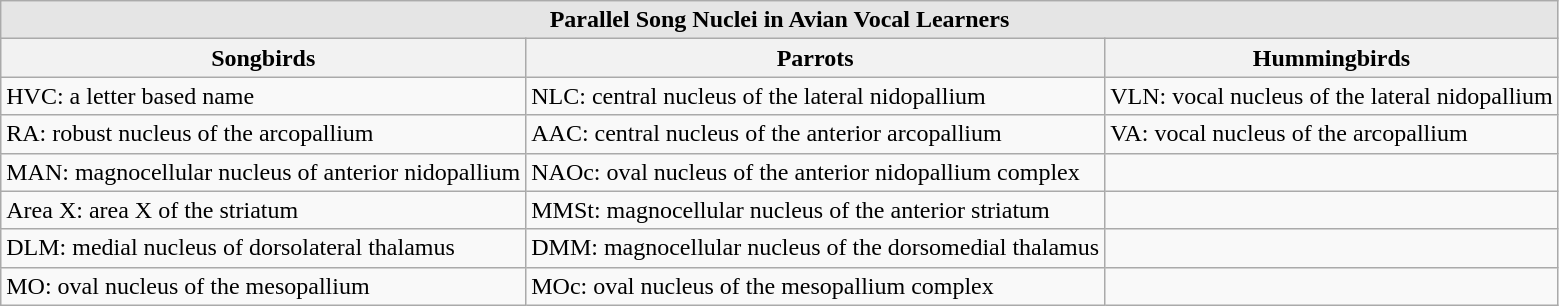<table class="wikitable">
<tr>
<th style="background:#E5E5E5;" colspan="3">Parallel Song Nuclei in Avian Vocal Learners</th>
</tr>
<tr>
<th>Songbirds</th>
<th>Parrots</th>
<th>Hummingbirds</th>
</tr>
<tr>
<td>HVC: a letter based name</td>
<td>NLC: central nucleus of the lateral nidopallium</td>
<td>VLN: vocal nucleus of the lateral nidopallium</td>
</tr>
<tr>
<td>RA: robust nucleus of the arcopallium</td>
<td>AAC: central nucleus of the anterior arcopallium</td>
<td>VA: vocal nucleus of the arcopallium</td>
</tr>
<tr>
<td>MAN: magnocellular nucleus of anterior nidopallium</td>
<td>NAOc: oval nucleus of the anterior nidopallium complex</td>
<td></td>
</tr>
<tr>
<td>Area X: area X of the striatum</td>
<td>MMSt: magnocellular nucleus of the anterior striatum</td>
<td></td>
</tr>
<tr>
<td>DLM: medial nucleus of dorsolateral thalamus</td>
<td>DMM: magnocellular nucleus of the dorsomedial thalamus</td>
<td></td>
</tr>
<tr>
<td>MO: oval nucleus of the mesopallium</td>
<td>MOc: oval nucleus of the mesopallium complex</td>
<td></td>
</tr>
</table>
